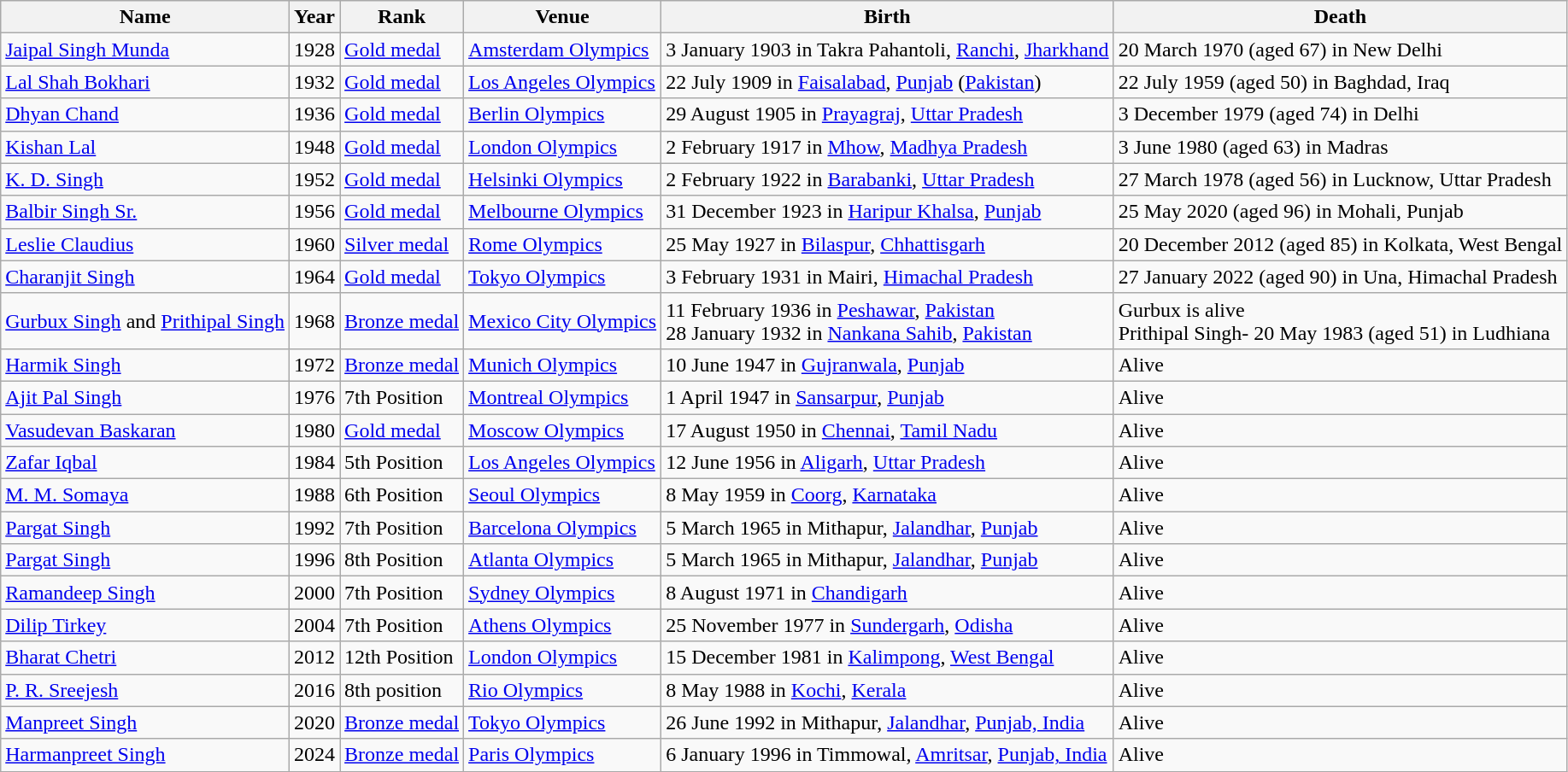<table class="wikitable">
<tr>
<th>Name</th>
<th>Year</th>
<th>Rank</th>
<th>Venue</th>
<th>Birth</th>
<th>Death</th>
</tr>
<tr>
<td><a href='#'>Jaipal Singh Munda</a></td>
<td>1928</td>
<td><a href='#'>Gold medal</a></td>
<td><a href='#'>Amsterdam Olympics</a></td>
<td>3 January 1903 in Takra Pahantoli, <a href='#'>Ranchi</a>, <a href='#'>Jharkhand</a></td>
<td>20 March 1970 (aged 67) in New Delhi</td>
</tr>
<tr>
<td><a href='#'>Lal Shah Bokhari</a></td>
<td>1932</td>
<td><a href='#'>Gold medal</a></td>
<td><a href='#'>Los Angeles Olympics</a></td>
<td>22 July 1909 in <a href='#'>Faisalabad</a>, <a href='#'>Punjab</a> (<a href='#'>Pakistan</a>)</td>
<td>22 July 1959 (aged 50) in Baghdad, Iraq</td>
</tr>
<tr>
<td><a href='#'>Dhyan Chand</a></td>
<td>1936</td>
<td><a href='#'>Gold medal</a></td>
<td><a href='#'>Berlin Olympics</a></td>
<td>29 August 1905 in <a href='#'>Prayagraj</a>, <a href='#'>Uttar Pradesh</a></td>
<td>3 December 1979 (aged 74) in Delhi</td>
</tr>
<tr>
<td><a href='#'>Kishan Lal</a></td>
<td>1948</td>
<td><a href='#'>Gold medal</a></td>
<td><a href='#'>London Olympics</a></td>
<td>2 February 1917 in <a href='#'>Mhow</a>, <a href='#'>Madhya Pradesh</a></td>
<td>3 June 1980 (aged 63) in Madras</td>
</tr>
<tr>
<td><a href='#'>K. D. Singh</a></td>
<td>1952</td>
<td><a href='#'>Gold medal</a></td>
<td><a href='#'>Helsinki Olympics</a></td>
<td>2 February 1922 in <a href='#'>Barabanki</a>, <a href='#'>Uttar Pradesh</a></td>
<td>27 March 1978 (aged 56) in Lucknow, Uttar Pradesh</td>
</tr>
<tr>
<td><a href='#'>Balbir Singh Sr.</a></td>
<td>1956</td>
<td><a href='#'>Gold medal</a></td>
<td><a href='#'>Melbourne Olympics</a></td>
<td>31 December 1923 in <a href='#'>Haripur Khalsa</a>, <a href='#'>Punjab</a></td>
<td>25 May 2020 (aged 96) in Mohali, Punjab</td>
</tr>
<tr>
<td><a href='#'>Leslie Claudius</a></td>
<td>1960</td>
<td><a href='#'>Silver medal</a></td>
<td><a href='#'>Rome Olympics</a></td>
<td>25 May 1927 in <a href='#'>Bilaspur</a>, <a href='#'>Chhattisgarh</a></td>
<td>20 December 2012 (aged 85) in Kolkata, West Bengal</td>
</tr>
<tr>
<td><a href='#'>Charanjit Singh</a></td>
<td>1964</td>
<td><a href='#'>Gold medal</a></td>
<td><a href='#'>Tokyo Olympics</a></td>
<td>3 February 1931 in Mairi, <a href='#'>Himachal Pradesh</a></td>
<td>27 January 2022 (aged 90) in Una, Himachal Pradesh</td>
</tr>
<tr>
<td><a href='#'>Gurbux Singh</a> and <a href='#'>Prithipal Singh</a></td>
<td>1968</td>
<td><a href='#'>Bronze medal</a></td>
<td><a href='#'>Mexico City Olympics</a></td>
<td>11 February 1936 in <a href='#'>Peshawar</a>, <a href='#'>Pakistan</a><br>28 January 1932 in <a href='#'>Nankana Sahib</a>, <a href='#'>Pakistan</a></td>
<td>Gurbux is alive<br>Prithipal Singh- 20 May 1983 (aged 51) in Ludhiana</td>
</tr>
<tr>
<td><a href='#'>Harmik Singh</a></td>
<td>1972</td>
<td><a href='#'>Bronze medal</a></td>
<td><a href='#'>Munich Olympics</a></td>
<td>10 June 1947 in <a href='#'>Gujranwala</a>, <a href='#'>Punjab</a></td>
<td>Alive</td>
</tr>
<tr>
<td><a href='#'>Ajit Pal Singh</a></td>
<td>1976</td>
<td>7th Position</td>
<td><a href='#'>Montreal Olympics</a></td>
<td>1 April 1947 in <a href='#'>Sansarpur</a>, <a href='#'>Punjab</a></td>
<td>Alive</td>
</tr>
<tr>
<td><a href='#'>Vasudevan Baskaran</a></td>
<td>1980</td>
<td><a href='#'>Gold medal</a></td>
<td><a href='#'>Moscow Olympics</a></td>
<td>17 August 1950 in <a href='#'>Chennai</a>, <a href='#'>Tamil Nadu</a></td>
<td>Alive</td>
</tr>
<tr>
<td><a href='#'>Zafar Iqbal</a></td>
<td>1984</td>
<td>5th Position</td>
<td><a href='#'>Los Angeles Olympics</a></td>
<td>12 June 1956 in <a href='#'>Aligarh</a>, <a href='#'>Uttar Pradesh</a></td>
<td>Alive</td>
</tr>
<tr>
<td><a href='#'>M. M. Somaya</a></td>
<td>1988</td>
<td>6th Position</td>
<td><a href='#'>Seoul Olympics</a></td>
<td>8 May 1959 in <a href='#'>Coorg</a>, <a href='#'>Karnataka</a></td>
<td>Alive</td>
</tr>
<tr>
<td><a href='#'>Pargat Singh</a></td>
<td>1992</td>
<td>7th Position</td>
<td><a href='#'>Barcelona Olympics</a></td>
<td>5 March 1965 in Mithapur, <a href='#'>Jalandhar</a>, <a href='#'>Punjab</a></td>
<td>Alive</td>
</tr>
<tr>
<td><a href='#'>Pargat Singh</a></td>
<td>1996</td>
<td>8th Position</td>
<td><a href='#'>Atlanta Olympics</a></td>
<td>5 March 1965 in Mithapur, <a href='#'>Jalandhar</a>, <a href='#'>Punjab</a></td>
<td>Alive</td>
</tr>
<tr>
<td><a href='#'>Ramandeep Singh</a></td>
<td>2000</td>
<td>7th Position</td>
<td><a href='#'>Sydney Olympics</a></td>
<td>8 August 1971 in <a href='#'>Chandigarh</a></td>
<td>Alive</td>
</tr>
<tr>
<td><a href='#'>Dilip Tirkey</a></td>
<td>2004</td>
<td>7th Position</td>
<td><a href='#'>Athens Olympics</a></td>
<td>25 November 1977 in <a href='#'>Sundergarh</a>, <a href='#'>Odisha</a></td>
<td>Alive</td>
</tr>
<tr>
<td><a href='#'>Bharat Chetri</a></td>
<td>2012</td>
<td>12th Position</td>
<td><a href='#'>London Olympics</a></td>
<td>15 December 1981 in <a href='#'>Kalimpong</a>, <a href='#'>West Bengal</a></td>
<td>Alive</td>
</tr>
<tr>
<td><a href='#'>P. R. Sreejesh</a></td>
<td>2016</td>
<td>8th position</td>
<td><a href='#'>Rio Olympics</a></td>
<td>8 May 1988 in <a href='#'>Kochi</a>, <a href='#'>Kerala</a></td>
<td>Alive</td>
</tr>
<tr>
<td><a href='#'> Manpreet Singh</a></td>
<td>2020</td>
<td><a href='#'>Bronze medal</a></td>
<td><a href='#'>Tokyo Olympics</a></td>
<td>26 June 1992 in Mithapur, <a href='#'>Jalandhar</a>, <a href='#'>Punjab, India</a></td>
<td>Alive</td>
</tr>
<tr>
<td><a href='#'>Harmanpreet Singh</a></td>
<td>2024</td>
<td><a href='#'>Bronze medal</a></td>
<td><a href='#'>Paris Olympics</a></td>
<td>6 January 1996 in Timmowal, <a href='#'>Amritsar</a>, <a href='#'>Punjab, India</a></td>
<td>Alive</td>
</tr>
</table>
